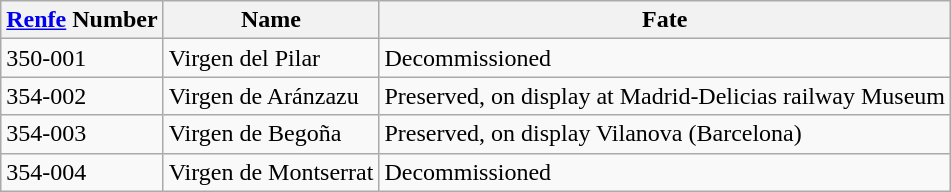<table class="wikitable">
<tr>
<th><a href='#'>Renfe</a> Number</th>
<th>Name</th>
<th>Fate</th>
</tr>
<tr>
<td>350-001</td>
<td>Virgen del Pilar</td>
<td>Decommissioned</td>
</tr>
<tr>
<td>354-002</td>
<td>Virgen de Aránzazu</td>
<td>Preserved, on display at Madrid-Delicias railway Museum</td>
</tr>
<tr>
<td>354-003</td>
<td>Virgen de Begoña</td>
<td>Preserved, on display Vilanova (Barcelona)</td>
</tr>
<tr>
<td>354-004</td>
<td>Virgen de Montserrat</td>
<td>Decommissioned</td>
</tr>
</table>
